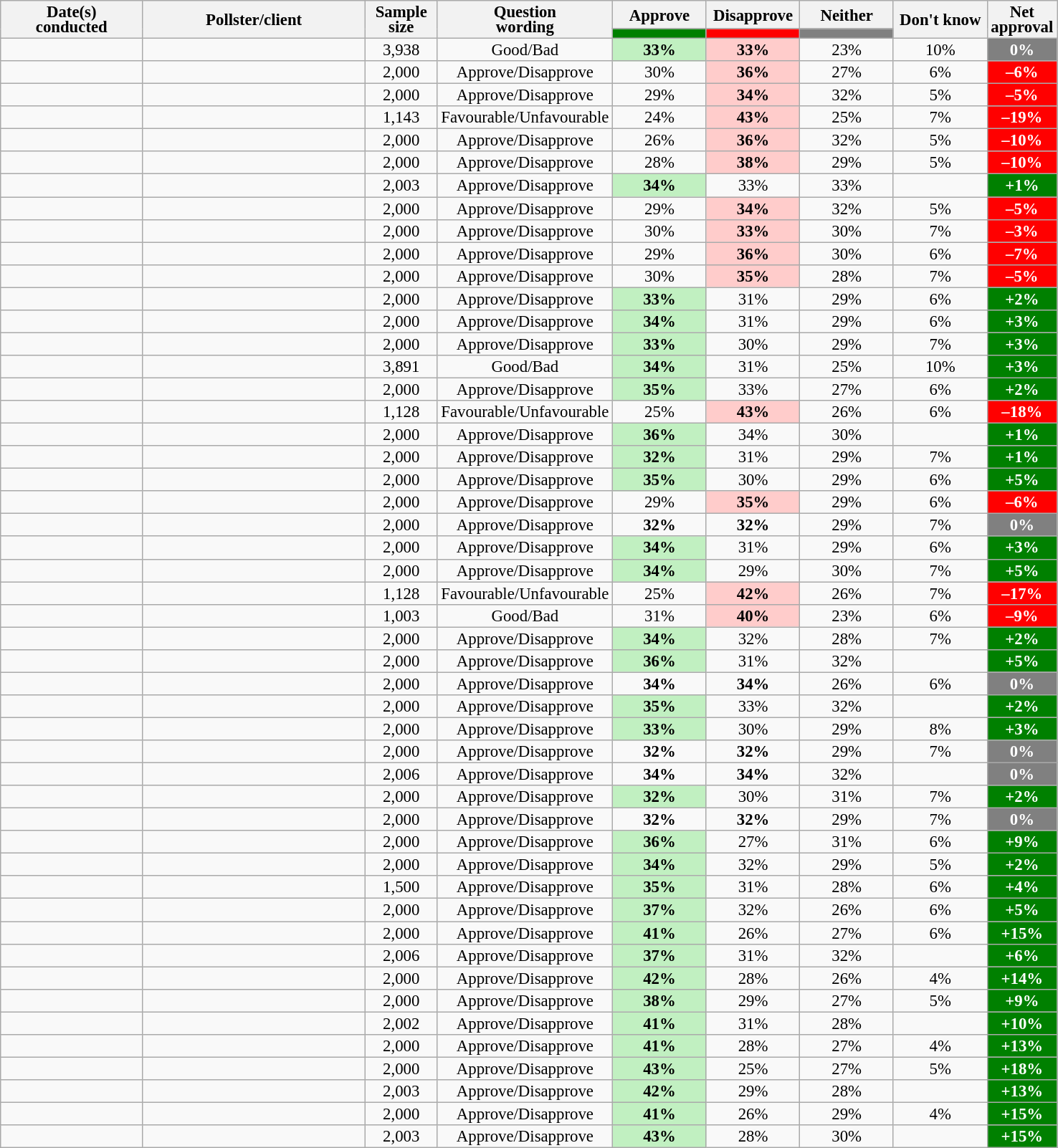<table class="wikitable collapsible sortable mw-datatable" style="text-align:center;font-size:95%;line-height:14px;">
<tr>
<th style="width:125px;" rowspan="2">Date(s)<br>conducted</th>
<th style="width:200px;" rowspan="2">Pollster/client</th>
<th style="width:60px;" rowspan="2">Sample size</th>
<th style="width:120px;" rowspan="2">Question<br>wording</th>
<th class="unsortable" style="width:80px;">Approve</th>
<th class="unsortable" style="width: 80px;">Disapprove</th>
<th class="unsortable" style="width:80px;">Neither</th>
<th class="unsortable" style="width:80px;" rowspan="2">Don't know</th>
<th class="unsortable" style="width:20px;" rowspan="2">Net approval</th>
</tr>
<tr>
<th class="unsortable" style="color:inherit;background:green;width:60px;"></th>
<th class="unsortable" style="color:inherit;background:red;width:60px;"></th>
<th class="unsortable" style="color:inherit;background:grey;width:60px;"></th>
</tr>
<tr>
<td></td>
<td></td>
<td>3,938</td>
<td>Good/Bad</td>
<td style="background:#C1F0C1"><strong>33%</strong></td>
<td style="background:#ffcccb"><strong>33%</strong></td>
<td>23%</td>
<td>10%</td>
<td style="background:grey;color:white;"><strong>0%</strong></td>
</tr>
<tr>
<td></td>
<td></td>
<td>2,000</td>
<td>Approve/Disapprove</td>
<td>30%</td>
<td style="background:#ffcccb"><strong>36%</strong></td>
<td>27%</td>
<td>6%</td>
<td style="background:red;color:white;"><strong>–6%</strong></td>
</tr>
<tr>
<td></td>
<td></td>
<td>2,000</td>
<td>Approve/Disapprove</td>
<td>29%</td>
<td style="background:#ffcccb"><strong>34%</strong></td>
<td>32%</td>
<td>5%</td>
<td style="background:red;color:white;"><strong>–5%</strong></td>
</tr>
<tr>
<td></td>
<td></td>
<td>1,143</td>
<td>Favourable/Unfavourable</td>
<td>24%</td>
<td style="background:#ffcccb"><strong>43%</strong></td>
<td>25%</td>
<td>7%</td>
<td style="background:red;color:white;"><strong>–19%</strong></td>
</tr>
<tr>
<td></td>
<td></td>
<td>2,000</td>
<td>Approve/Disapprove</td>
<td>26%</td>
<td style="background:#ffcccb"><strong>36%</strong></td>
<td>32%</td>
<td>5%</td>
<td style="background:red;color:white;"><strong>–10%</strong></td>
</tr>
<tr>
<td></td>
<td></td>
<td>2,000</td>
<td>Approve/Disapprove</td>
<td>28%</td>
<td style="background:#ffcccb"><strong>38%</strong></td>
<td>29%</td>
<td>5%</td>
<td style="background:red;color:white;"><strong>–10%</strong></td>
</tr>
<tr>
<td></td>
<td></td>
<td>2,003</td>
<td>Approve/Disapprove</td>
<td style="background:#C1F0C1"><strong>34%</strong></td>
<td>33%</td>
<td>33%</td>
<td></td>
<td style="background:green;color:white;"><strong>+1%</strong></td>
</tr>
<tr>
<td></td>
<td></td>
<td>2,000</td>
<td>Approve/Disapprove</td>
<td>29%</td>
<td style="background:#ffcccb"><strong>34%</strong></td>
<td>32%</td>
<td>5%</td>
<td style="background:red;color:white;"><strong>–5%</strong></td>
</tr>
<tr>
<td></td>
<td></td>
<td>2,000</td>
<td>Approve/Disapprove</td>
<td>30%</td>
<td style="background:#ffcccb"><strong>33%</strong></td>
<td>30%</td>
<td>7%</td>
<td style="background:red;color:white;"><strong>–3%</strong></td>
</tr>
<tr>
<td></td>
<td></td>
<td>2,000</td>
<td>Approve/Disapprove</td>
<td>29%</td>
<td style="background:#ffcccb"><strong>36%</strong></td>
<td>30%</td>
<td>6%</td>
<td style="background:red;color:white;"><strong>–7%</strong></td>
</tr>
<tr>
<td></td>
<td></td>
<td>2,000</td>
<td>Approve/Disapprove</td>
<td>30%</td>
<td style="background:#ffcccb"><strong>35%</strong></td>
<td>28%</td>
<td>7%</td>
<td style="background:red;color:white;"><strong>–5%</strong></td>
</tr>
<tr>
<td></td>
<td></td>
<td>2,000</td>
<td>Approve/Disapprove</td>
<td style="background:#C1F0C1"><strong>33%</strong></td>
<td>31%</td>
<td>29%</td>
<td>6%</td>
<td style="background:green;color:white;"><strong>+2%</strong></td>
</tr>
<tr>
<td></td>
<td></td>
<td>2,000</td>
<td>Approve/Disapprove</td>
<td style="background:#C1F0C1"><strong>34%</strong></td>
<td>31%</td>
<td>29%</td>
<td>6%</td>
<td style="background:green;color:white;"><strong>+3%</strong></td>
</tr>
<tr>
<td></td>
<td></td>
<td>2,000</td>
<td>Approve/Disapprove</td>
<td style="background:#C1F0C1"><strong>33%</strong></td>
<td>30%</td>
<td>29%</td>
<td>7%</td>
<td style="background:green;color:white;"><strong>+3%</strong></td>
</tr>
<tr>
<td></td>
<td></td>
<td>3,891</td>
<td>Good/Bad</td>
<td style="background:#C1F0C1"><strong>34%</strong></td>
<td>31%</td>
<td>25%</td>
<td>10%</td>
<td style="background:green;color:white;"><strong>+3%</strong></td>
</tr>
<tr>
<td></td>
<td></td>
<td>2,000</td>
<td>Approve/Disapprove</td>
<td style="background:#C1F0C1"><strong>35%</strong></td>
<td>33%</td>
<td>27%</td>
<td>6%</td>
<td style="background:green;color:white;"><strong>+2%</strong></td>
</tr>
<tr>
<td></td>
<td></td>
<td>1,128</td>
<td>Favourable/Unfavourable</td>
<td>25%</td>
<td style="background:#ffcccb"><strong>43%</strong></td>
<td>26%</td>
<td>6%</td>
<td style="background:red;color:white;"><strong>–18%</strong></td>
</tr>
<tr>
<td></td>
<td></td>
<td>2,000</td>
<td>Approve/Disapprove</td>
<td style="background:#C1F0C1"><strong>36%</strong></td>
<td>34%</td>
<td>30%</td>
<td></td>
<td style="background:green;color:white;"><strong>+1%</strong></td>
</tr>
<tr>
<td></td>
<td></td>
<td>2,000</td>
<td>Approve/Disapprove</td>
<td style="background:#C1F0C1"><strong>32%</strong></td>
<td>31%</td>
<td>29%</td>
<td>7%</td>
<td style="background:green;color:white;"><strong>+1%</strong></td>
</tr>
<tr>
<td></td>
<td></td>
<td>2,000</td>
<td>Approve/Disapprove</td>
<td style="background:#C1F0C1"><strong>35%</strong></td>
<td>30%</td>
<td>29%</td>
<td>6%</td>
<td style="background:green;color:white;"><strong>+5%</strong></td>
</tr>
<tr>
<td></td>
<td></td>
<td>2,000</td>
<td>Approve/Disapprove</td>
<td>29%</td>
<td style="background:#ffcccb"><strong>35%</strong></td>
<td>29%</td>
<td>6%</td>
<td style="background:red;color:white;"><strong>–6%</strong></td>
</tr>
<tr>
<td></td>
<td></td>
<td>2,000</td>
<td>Approve/Disapprove</td>
<td><strong>32%</strong></td>
<td><strong>32%</strong></td>
<td>29%</td>
<td>7%</td>
<td style="background:grey;color:white;"><strong>0%</strong></td>
</tr>
<tr>
<td></td>
<td></td>
<td>2,000</td>
<td>Approve/Disapprove</td>
<td style="background:#C1F0C1"><strong>34%</strong></td>
<td>31%</td>
<td>29%</td>
<td>6%</td>
<td style="background:green;color:white;"><strong>+3%</strong></td>
</tr>
<tr>
<td></td>
<td></td>
<td>2,000</td>
<td>Approve/Disapprove</td>
<td style="background:#C1F0C1"><strong>34%</strong></td>
<td>29%</td>
<td>30%</td>
<td>7%</td>
<td style="background:green;color:white;"><strong>+5%</strong></td>
</tr>
<tr>
<td></td>
<td></td>
<td>1,128</td>
<td>Favourable/Unfavourable</td>
<td>25%</td>
<td style="background:#ffcccb"><strong>42%</strong></td>
<td>26%</td>
<td>7%</td>
<td style="background:red;color:white;"><strong>–17%</strong></td>
</tr>
<tr>
<td></td>
<td></td>
<td>1,003</td>
<td>Good/Bad</td>
<td>31%</td>
<td style="background:#ffcccb"><strong>40%</strong></td>
<td>23%</td>
<td>6%</td>
<td style="background:red;color:white;"><strong>–9%</strong></td>
</tr>
<tr>
<td></td>
<td></td>
<td>2,000</td>
<td>Approve/Disapprove</td>
<td style="background:#C1F0C1"><strong>34%</strong></td>
<td>32%</td>
<td>28%</td>
<td>7%</td>
<td style="background:green;color:white;"><strong>+2%</strong></td>
</tr>
<tr>
<td></td>
<td></td>
<td>2,000</td>
<td>Approve/Disapprove</td>
<td style="background:#C1F0C1"><strong>36%</strong></td>
<td>31%</td>
<td>32%</td>
<td></td>
<td style="background:green;color:white;"><strong>+5%</strong></td>
</tr>
<tr>
<td></td>
<td></td>
<td>2,000</td>
<td>Approve/Disapprove</td>
<td><strong>34%</strong></td>
<td><strong>34%</strong></td>
<td>26%</td>
<td>6%</td>
<td style="background:grey;color:white;"><strong>0%</strong></td>
</tr>
<tr>
<td></td>
<td></td>
<td>2,000</td>
<td>Approve/Disapprove</td>
<td style="background:#C1F0C1"><strong>35%</strong></td>
<td>33%</td>
<td>32%</td>
<td></td>
<td style="background:green;color:white;"><strong>+2%</strong></td>
</tr>
<tr>
<td></td>
<td></td>
<td>2,000</td>
<td>Approve/Disapprove</td>
<td style="background:#C1F0C1"><strong>33%</strong></td>
<td>30%</td>
<td>29%</td>
<td>8%</td>
<td style="background:green;color:white;"><strong>+3%</strong></td>
</tr>
<tr>
<td></td>
<td></td>
<td>2,000</td>
<td>Approve/Disapprove</td>
<td><strong>32%</strong></td>
<td><strong>32%</strong></td>
<td>29%</td>
<td>7%</td>
<td style="background:grey;color:white;"><strong>0%</strong></td>
</tr>
<tr>
<td></td>
<td></td>
<td>2,006</td>
<td>Approve/Disapprove</td>
<td><strong>34%</strong></td>
<td><strong>34%</strong></td>
<td>32%</td>
<td></td>
<td style="background:grey;color:white;"><strong>0%</strong></td>
</tr>
<tr>
<td></td>
<td></td>
<td>2,000</td>
<td>Approve/Disapprove</td>
<td style="background:#C1F0C1"><strong>32%</strong></td>
<td>30%</td>
<td>31%</td>
<td>7%</td>
<td style="background:green;color:white;"><strong>+2%</strong></td>
</tr>
<tr>
<td></td>
<td></td>
<td>2,000</td>
<td>Approve/Disapprove</td>
<td><strong>32%</strong></td>
<td><strong>32%</strong></td>
<td>29%</td>
<td>7%</td>
<td style="background:grey;color:white;"><strong>0%</strong></td>
</tr>
<tr>
<td></td>
<td></td>
<td>2,000</td>
<td>Approve/Disapprove</td>
<td style="background:#C1F0C1"><strong>36%</strong></td>
<td>27%</td>
<td>31%</td>
<td>6%</td>
<td style="background:green;color:white;"><strong>+9%</strong></td>
</tr>
<tr>
<td></td>
<td></td>
<td>2,000</td>
<td>Approve/Disapprove</td>
<td style="background:#C1F0C1"><strong>34%</strong></td>
<td>32%</td>
<td>29%</td>
<td>5%</td>
<td style="background:green;color:white;"><strong>+2%</strong></td>
</tr>
<tr>
<td></td>
<td></td>
<td>1,500</td>
<td>Approve/Disapprove</td>
<td style="background:#C1F0C1"><strong>35%</strong></td>
<td>31%</td>
<td>28%</td>
<td>6%</td>
<td style="background:green;color:white;"><strong>+4%</strong></td>
</tr>
<tr>
<td></td>
<td></td>
<td>2,000</td>
<td>Approve/Disapprove</td>
<td style="background:#C1F0C1"><strong>37%</strong></td>
<td>32%</td>
<td>26%</td>
<td>6%</td>
<td style="background:green;color:white;"><strong>+5%</strong></td>
</tr>
<tr>
<td></td>
<td></td>
<td>2,000</td>
<td>Approve/Disapprove</td>
<td style="background:#C1F0C1"><strong>41%</strong></td>
<td>26%</td>
<td>27%</td>
<td>6%</td>
<td style="background:green;color:white;"><strong>+15%</strong></td>
</tr>
<tr>
<td></td>
<td> </td>
<td>2,006</td>
<td>Approve/Disapprove</td>
<td style="background:#C1F0C1"><strong>37%</strong></td>
<td>31%</td>
<td>32%</td>
<td></td>
<td style="background:green;color:white;"><strong>+6%</strong></td>
</tr>
<tr>
<td></td>
<td></td>
<td>2,000</td>
<td>Approve/Disapprove</td>
<td style="background:#C1F0C1"><strong>42%</strong></td>
<td>28%</td>
<td>26%</td>
<td>4%</td>
<td style="background:green;color:white;"><strong>+14%</strong></td>
</tr>
<tr>
<td></td>
<td></td>
<td>2,000</td>
<td>Approve/Disapprove</td>
<td style="background:#C1F0C1"><strong>38%</strong></td>
<td>29%</td>
<td>27%</td>
<td>5%</td>
<td style="background:green;color:white;"><strong>+9%</strong></td>
</tr>
<tr>
<td></td>
<td> </td>
<td>2,002</td>
<td>Approve/Disapprove</td>
<td style="background:#C1F0C1"><strong>41%</strong></td>
<td>31%</td>
<td>28%</td>
<td></td>
<td style="background:green;color:white;"><strong>+10%</strong></td>
</tr>
<tr>
<td></td>
<td></td>
<td>2,000</td>
<td>Approve/Disapprove</td>
<td style="background:#C1F0C1"><strong>41%</strong></td>
<td>28%</td>
<td>27%</td>
<td>4%</td>
<td style="background:green;color:white;"><strong>+13%</strong></td>
</tr>
<tr>
<td></td>
<td></td>
<td>2,000</td>
<td>Approve/Disapprove</td>
<td style="background:#C1F0C1"><strong>43%</strong></td>
<td>25%</td>
<td>27%</td>
<td>5%</td>
<td style="background:green;color:white;"><strong>+18%</strong></td>
</tr>
<tr>
<td></td>
<td> </td>
<td>2,003</td>
<td>Approve/Disapprove</td>
<td style="background:#C1F0C1"><strong>42%</strong></td>
<td>29%</td>
<td>28%</td>
<td></td>
<td style="background:green;color:white;"><strong>+13%</strong></td>
</tr>
<tr>
<td></td>
<td></td>
<td>2,000</td>
<td>Approve/Disapprove</td>
<td style="background:#C1F0C1"><strong>41%</strong></td>
<td>26%</td>
<td>29%</td>
<td>4%</td>
<td style="background:green;color:white;"><strong>+15%</strong></td>
</tr>
<tr>
<td></td>
<td></td>
<td>2,003</td>
<td>Approve/Disapprove</td>
<td style="background:#C1F0C1"><strong>43%</strong></td>
<td>28%</td>
<td>30%</td>
<td></td>
<td style="background:green;color:white;"><strong>+15%</strong></td>
</tr>
</table>
